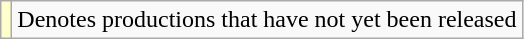<table class="wikitable">
<tr>
<td style="background:#FFFFCC;"></td>
<td>Denotes productions that have not yet been released</td>
</tr>
</table>
